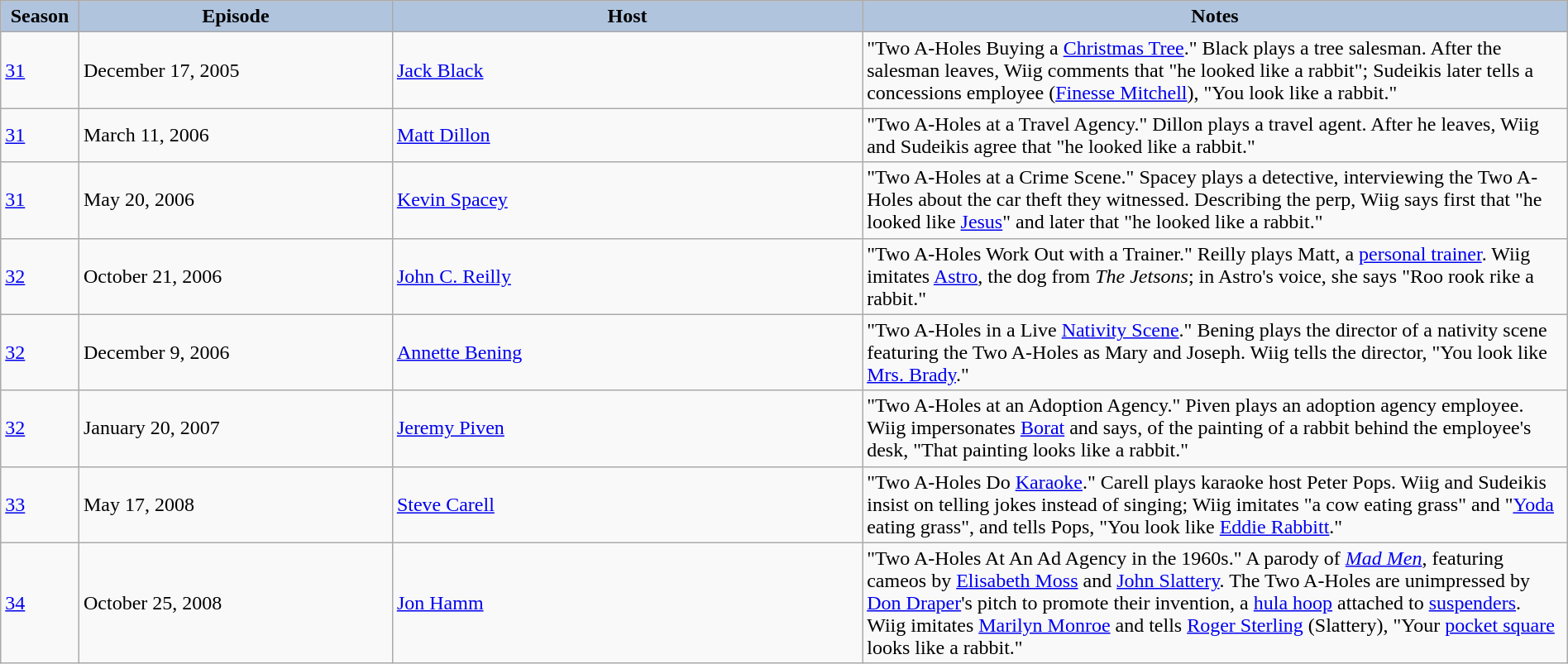<table class="wikitable" style="width:100%">
<tr>
<th style="background:#B0C4DE;" width="5%">Season</th>
<th style="background:#B0C4DE;" width="20%">Episode</th>
<th style="background:#B0C4DE;" width="30%">Host</th>
<th style="background:#B0C4DE;" width="45%">Notes</th>
</tr>
<tr>
<td><a href='#'>31</a></td>
<td>December 17, 2005</td>
<td><a href='#'>Jack Black</a></td>
<td>"Two A-Holes Buying a <a href='#'>Christmas Tree</a>." Black plays a tree salesman. After the salesman leaves, Wiig comments that "he looked like a rabbit"; Sudeikis later tells a concessions employee (<a href='#'>Finesse Mitchell</a>), "You look like a rabbit."</td>
</tr>
<tr>
<td><a href='#'>31</a></td>
<td>March 11, 2006</td>
<td><a href='#'>Matt Dillon</a></td>
<td>"Two A-Holes at a Travel Agency." Dillon plays a travel agent. After he leaves, Wiig and Sudeikis agree that "he looked like a rabbit."</td>
</tr>
<tr>
<td><a href='#'>31</a></td>
<td>May 20, 2006</td>
<td><a href='#'>Kevin Spacey</a></td>
<td>"Two A-Holes at a Crime Scene." Spacey plays a detective, interviewing the Two A-Holes about the car theft they witnessed. Describing the perp, Wiig says first that "he looked like <a href='#'>Jesus</a>" and later that "he looked like a rabbit."</td>
</tr>
<tr>
<td><a href='#'>32</a></td>
<td>October 21, 2006</td>
<td><a href='#'>John C. Reilly</a></td>
<td>"Two A-Holes Work Out with a Trainer." Reilly plays Matt, a <a href='#'>personal trainer</a>. Wiig imitates <a href='#'>Astro</a>, the dog from <em>The Jetsons</em>; in Astro's voice, she says "Roo rook rike a rabbit."</td>
</tr>
<tr>
<td><a href='#'>32</a></td>
<td>December 9, 2006</td>
<td><a href='#'>Annette Bening</a></td>
<td>"Two A-Holes in a Live <a href='#'>Nativity Scene</a>." Bening plays the director of a nativity scene featuring the Two A-Holes as Mary and Joseph. Wiig tells the director, "You look like <a href='#'>Mrs. Brady</a>."</td>
</tr>
<tr>
<td><a href='#'>32</a></td>
<td>January 20, 2007</td>
<td><a href='#'>Jeremy Piven</a></td>
<td>"Two A-Holes at an Adoption Agency." Piven plays an adoption agency employee. Wiig impersonates <a href='#'>Borat</a> and says, of the painting of a rabbit behind the employee's desk, "That painting looks like a rabbit."</td>
</tr>
<tr>
<td><a href='#'>33</a></td>
<td>May 17, 2008</td>
<td><a href='#'>Steve Carell</a></td>
<td>"Two A-Holes Do <a href='#'>Karaoke</a>." Carell plays karaoke host Peter Pops. Wiig and Sudeikis insist on telling jokes instead of singing; Wiig imitates "a cow eating grass" and "<a href='#'>Yoda</a> eating grass", and tells Pops, "You look like <a href='#'>Eddie Rabbitt</a>."</td>
</tr>
<tr>
<td><a href='#'>34</a></td>
<td>October 25, 2008</td>
<td><a href='#'>Jon Hamm</a></td>
<td>"Two A-Holes At An Ad Agency in the 1960s." A parody of <em><a href='#'>Mad Men</a></em>, featuring cameos by <a href='#'>Elisabeth Moss</a> and <a href='#'>John Slattery</a>. The Two A-Holes are unimpressed by <a href='#'>Don Draper</a>'s pitch to promote their invention, a <a href='#'>hula hoop</a> attached to <a href='#'>suspenders</a>. Wiig imitates <a href='#'>Marilyn Monroe</a> and tells <a href='#'>Roger Sterling</a> (Slattery), "Your <a href='#'>pocket square</a> looks like a rabbit."</td>
</tr>
</table>
